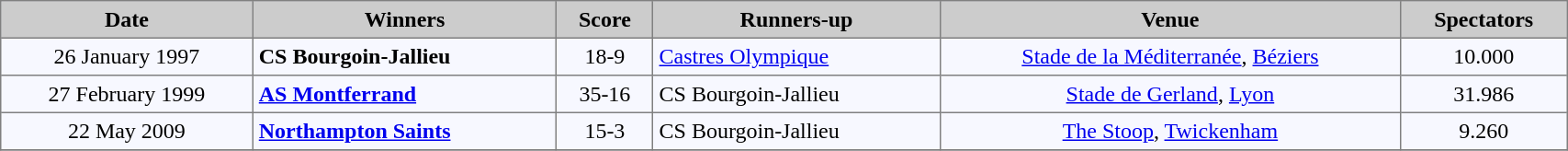<table bgcolor="#f7f8ff" cellpadding="4" width="90%" cellspacing="0" border="1" style="font-size: 100%; border: grey solid 1px; border-collapse: collapse;">
<tr bgcolor="#CCCCCC">
<td align=center><strong>Date</strong></td>
<td align=center><strong>Winners</strong></td>
<td align=center><strong>Score</strong></td>
<td align=center><strong>Runners-up</strong></td>
<td align=center><strong>Venue</strong></td>
<td align=center><strong>Spectators</strong></td>
</tr>
<tr>
<td align=center>26 January 1997</td>
<td> <strong>CS Bourgoin-Jallieu</strong></td>
<td align=center>18-9</td>
<td> <a href='#'>Castres Olympique</a></td>
<td align=center><a href='#'>Stade de la Méditerranée</a>, <a href='#'>Béziers</a></td>
<td align=center>10.000</td>
</tr>
<tr>
<td align=center>27 February 1999</td>
<td> <strong><a href='#'>AS Montferrand</a></strong></td>
<td align=center>35-16</td>
<td> CS Bourgoin-Jallieu</td>
<td align=center><a href='#'>Stade de Gerland</a>, <a href='#'>Lyon</a></td>
<td align=center>31.986</td>
</tr>
<tr>
<td align=center>22 May 2009</td>
<td> <strong><a href='#'>Northampton Saints</a></strong></td>
<td align=center>15-3</td>
<td> CS Bourgoin-Jallieu</td>
<td align=center><a href='#'>The Stoop</a>, <a href='#'>Twickenham</a></td>
<td align=center>9.260</td>
</tr>
<tr>
</tr>
</table>
